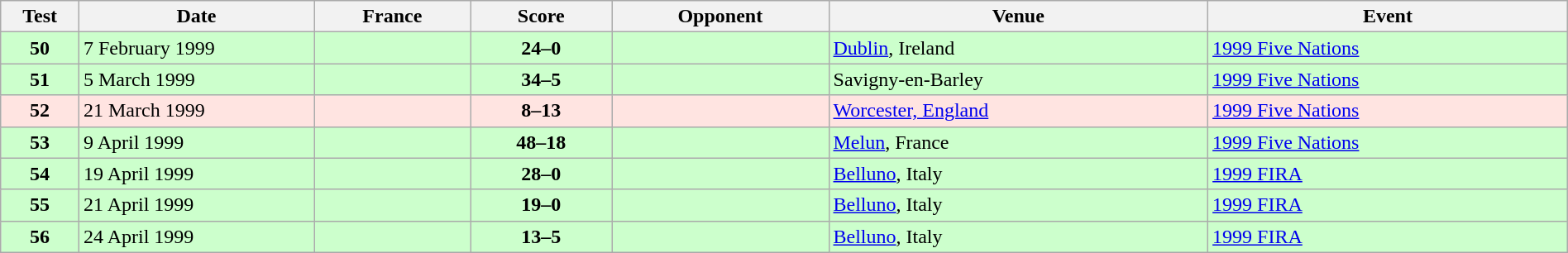<table class="wikitable sortable" style="width:100%">
<tr>
<th style="width:5%">Test</th>
<th style="width:15%">Date</th>
<th style="width:10%">France</th>
<th style="width:9%">Score</th>
<th>Opponent</th>
<th>Venue</th>
<th>Event</th>
</tr>
<tr bgcolor=#ccffcc>
<td align=center><strong>50</strong></td>
<td>7 February 1999</td>
<td></td>
<td align=center><strong>24–0</strong></td>
<td></td>
<td><a href='#'>Dublin</a>, Ireland</td>
<td><a href='#'>1999 Five Nations</a></td>
</tr>
<tr bgcolor=#ccffcc>
<td align=center><strong>51</strong></td>
<td>5 March 1999</td>
<td></td>
<td align=center><strong>34–5</strong></td>
<td></td>
<td>Savigny-en-Barley</td>
<td><a href='#'>1999 Five Nations</a></td>
</tr>
<tr bgcolor=FFE4E1>
<td align=center><strong>52</strong></td>
<td>21 March 1999</td>
<td></td>
<td align=center><strong>8–13</strong></td>
<td></td>
<td><a href='#'>Worcester, England</a></td>
<td><a href='#'>1999 Five Nations</a></td>
</tr>
<tr bgcolor=#ccffcc>
<td align=center><strong>53</strong></td>
<td>9 April 1999</td>
<td></td>
<td align=center><strong>48–18</strong></td>
<td></td>
<td><a href='#'>Melun</a>, France</td>
<td><a href='#'>1999 Five Nations</a></td>
</tr>
<tr bgcolor=#ccffcc>
<td align=center><strong>54</strong></td>
<td>19 April 1999</td>
<td></td>
<td align=center><strong>28–0</strong></td>
<td></td>
<td><a href='#'>Belluno</a>, Italy</td>
<td><a href='#'>1999 FIRA</a></td>
</tr>
<tr bgcolor=#ccffcc>
<td align=center><strong>55</strong></td>
<td>21 April 1999</td>
<td></td>
<td align=center><strong>19–0</strong></td>
<td></td>
<td><a href='#'>Belluno</a>, Italy</td>
<td><a href='#'>1999 FIRA</a></td>
</tr>
<tr bgcolor=#ccffcc>
<td align=center><strong>56</strong></td>
<td>24 April 1999</td>
<td></td>
<td align=center><strong>13–5</strong></td>
<td></td>
<td><a href='#'>Belluno</a>, Italy</td>
<td><a href='#'>1999 FIRA</a></td>
</tr>
</table>
